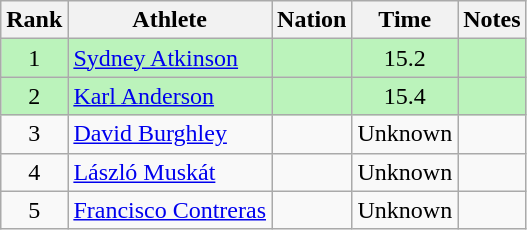<table class="wikitable sortable" style="text-align:center">
<tr>
<th>Rank</th>
<th>Athlete</th>
<th>Nation</th>
<th>Time</th>
<th>Notes</th>
</tr>
<tr bgcolor=bbf3bb>
<td>1</td>
<td align=left><a href='#'>Sydney Atkinson</a></td>
<td align=left></td>
<td>15.2</td>
<td></td>
</tr>
<tr bgcolor=bbf3bb>
<td>2</td>
<td align=left><a href='#'>Karl Anderson</a></td>
<td align=left></td>
<td>15.4</td>
<td></td>
</tr>
<tr>
<td>3</td>
<td align=left><a href='#'>David Burghley</a></td>
<td align=left></td>
<td>Unknown</td>
<td></td>
</tr>
<tr>
<td>4</td>
<td align=left><a href='#'>László Muskát</a></td>
<td align=left></td>
<td>Unknown</td>
<td></td>
</tr>
<tr>
<td>5</td>
<td align=left><a href='#'>Francisco Contreras</a></td>
<td align=left></td>
<td>Unknown</td>
<td></td>
</tr>
</table>
